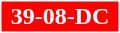<table style="border: 1px solid white; color:white; margin-left: auto; margin-right: auto;" cellspacing="0" cellpadding="0" width="80px">
<tr>
<td align="center" height="20" style="background:#FF0000;"><span><strong>39</strong>-<strong>08</strong>-<strong>DC</strong></span></td>
</tr>
</table>
